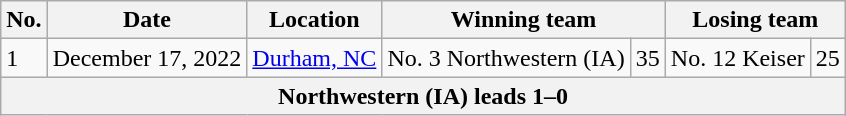<table class="wikitable">
<tr>
<th>No.</th>
<th>Date</th>
<th>Location</th>
<th colspan="2">Winning team</th>
<th colspan="2">Losing team</th>
</tr>
<tr>
<td>1</td>
<td>December 17, 2022</td>
<td><a href='#'>Durham, NC</a></td>
<td>No. 3 Northwestern (IA)</td>
<td>35</td>
<td>No. 12 Keiser</td>
<td>25</td>
</tr>
<tr>
<th colspan="7">Northwestern (IA) leads 1–0</th>
</tr>
</table>
